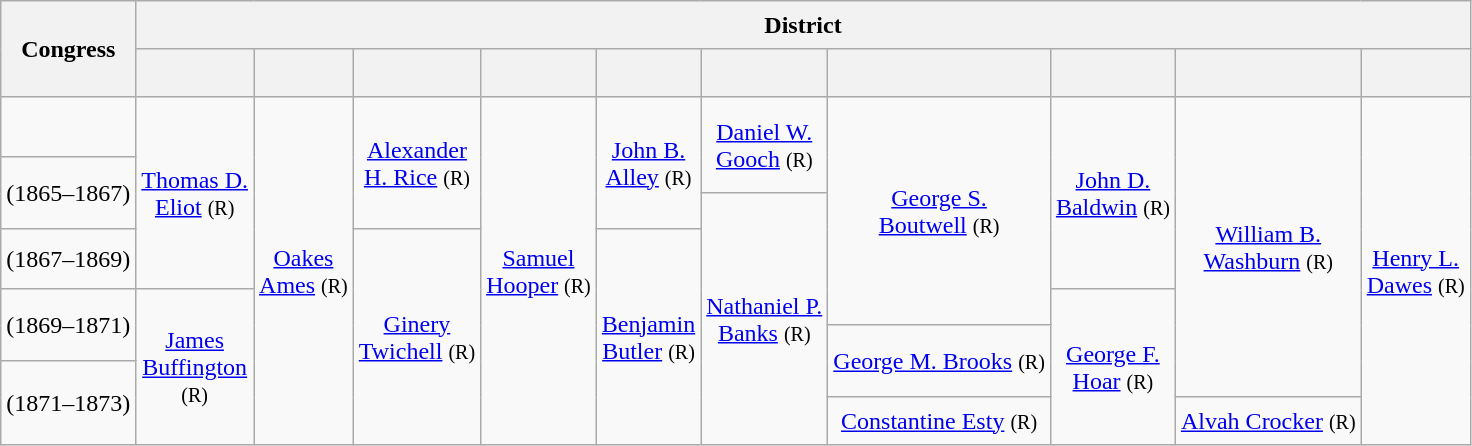<table class=wikitable style="text-align:center">
<tr style="height:2em">
<th rowspan=2>Congress</th>
<th colspan=10>District</th>
</tr>
<tr style="height:2em">
<th></th>
<th></th>
<th></th>
<th></th>
<th></th>
<th></th>
<th></th>
<th></th>
<th></th>
<th></th>
</tr>
<tr style="height:2.5em">
<td scope=row><strong></strong> </td>
<td rowspan=4 ><a href='#'>Thomas D.<br>Eliot</a> <small>(R)</small></td>
<td rowspan=8 ><a href='#'>Oakes<br>Ames</a> <small>(R)</small></td>
<td rowspan=3 ><a href='#'>Alexander<br>H. Rice</a> <small>(R)</small></td>
<td rowspan=8 ><a href='#'>Samuel<br>Hooper</a> <small>(R)</small></td>
<td rowspan=3 ><a href='#'>John B.<br>Alley</a> <small>(R)</small></td>
<td rowspan=2 ><a href='#'>Daniel W.<br>Gooch</a> <small>(R)</small></td>
<td rowspan=5 ><a href='#'>George S.<br>Boutwell</a> <small>(R)</small></td>
<td rowspan=4 ><a href='#'>John D.<br>Baldwin</a> <small>(R)</small></td>
<td rowspan=7 ><a href='#'>William B.<br>Washburn</a> <small>(R)</small></td>
<td rowspan=8 ><a href='#'>Henry L.<br>Dawes</a> <small>(R)</small></td>
</tr>
<tr style="height:1.5em">
<td scope=row rowspan=2><strong></strong> (1865–1867)</td>
</tr>
<tr style="height:1.5em">
<td rowspan=6 ><a href='#'>Nathaniel P.<br>Banks</a> <small>(R)</small></td>
</tr>
<tr style="height:2.5em">
<td scope=row><strong></strong> (1867–1869)</td>
<td rowspan=5 ><a href='#'>Ginery<br>Twichell</a> <small>(R)</small></td>
<td rowspan=5 ><a href='#'>Benjamin<br>Butler</a> <small>(R)</small></td>
</tr>
<tr style="height:1.5em">
<td scope=row rowspan=2><strong></strong> (1869–1871)</td>
<td rowspan=4 ><a href='#'>James<br>Buffington</a><br><small>(R)</small></td>
<td rowspan=4 ><a href='#'>George F.<br>Hoar</a> <small>(R)</small></td>
</tr>
<tr style="height:1.5em">
<td rowspan=2 ><a href='#'>George M. Brooks</a> <small>(R)</small></td>
</tr>
<tr style="height:1.5em">
<td scope=row rowspan=2><strong></strong> (1871–1873)</td>
</tr>
<tr style="height:2em">
<td><a href='#'>Constantine Esty</a> <small>(R)</small></td>
<td><a href='#'>Alvah Crocker</a> <small>(R)</small></td>
</tr>
</table>
